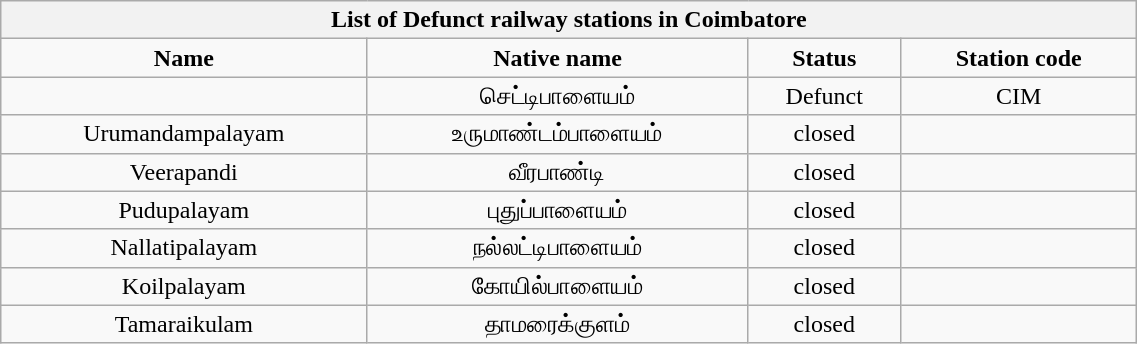<table class="wikitable"  style="text-align:center; width:60%;">
<tr>
<th colspan="13"><span><strong>List of Defunct railway stations in Coimbatore</strong></span></th>
</tr>
<tr>
<td><strong>Name</strong></td>
<td><strong>Native name</strong></td>
<td><strong>Status</strong></td>
<td><strong>Station code</strong></td>
</tr>
<tr>
<td></td>
<td>செட்டிபாளையம்</td>
<td>Defunct</td>
<td>CIM</td>
</tr>
<tr>
<td>Urumandampalayam</td>
<td>உருமாண்டம்பாளையம்</td>
<td>closed</td>
<td></td>
</tr>
<tr>
<td>Veerapandi</td>
<td>வீரபாண்டி</td>
<td>closed</td>
<td></td>
</tr>
<tr>
<td>Pudupalayam</td>
<td>புதுப்பாளையம்</td>
<td>closed</td>
<td></td>
</tr>
<tr>
<td>Nallatipalayam</td>
<td>நல்லட்டிபாளையம்</td>
<td>closed</td>
<td></td>
</tr>
<tr>
<td>Koilpalayam</td>
<td>கோயில்பாளையம்</td>
<td>closed</td>
<td></td>
</tr>
<tr>
<td>Tamaraikulam</td>
<td>தாமரைக்குளம்</td>
<td>closed</td>
<td></td>
</tr>
</table>
